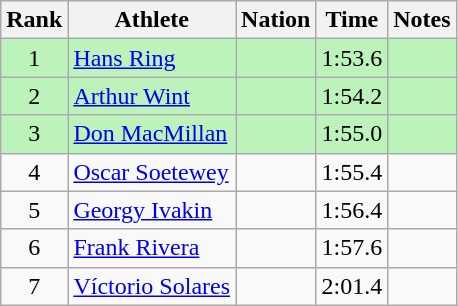<table class="wikitable sortable" style="text-align:center">
<tr>
<th>Rank</th>
<th>Athlete</th>
<th>Nation</th>
<th>Time</th>
<th>Notes</th>
</tr>
<tr bgcolor=bbf3bb>
<td>1</td>
<td align=left><a href='#'>Hans Ring</a></td>
<td align=left></td>
<td>1:53.6</td>
<td></td>
</tr>
<tr bgcolor=bbf3bb>
<td>2</td>
<td align=left><a href='#'>Arthur Wint</a></td>
<td align=left></td>
<td>1:54.2</td>
<td></td>
</tr>
<tr bgcolor=bbf3bb>
<td>3</td>
<td align=left><a href='#'>Don MacMillan</a></td>
<td align=left></td>
<td>1:55.0</td>
<td></td>
</tr>
<tr>
<td>4</td>
<td align=left><a href='#'>Oscar Soetewey</a></td>
<td align=left></td>
<td>1:55.4</td>
<td></td>
</tr>
<tr>
<td>5</td>
<td align=left><a href='#'>Georgy Ivakin</a></td>
<td align=left></td>
<td>1:56.4</td>
<td></td>
</tr>
<tr>
<td>6</td>
<td align=left><a href='#'>Frank Rivera</a></td>
<td align=left></td>
<td>1:57.6</td>
<td></td>
</tr>
<tr>
<td>7</td>
<td align=left><a href='#'>Víctorio Solares</a></td>
<td align=left></td>
<td>2:01.4</td>
<td></td>
</tr>
</table>
